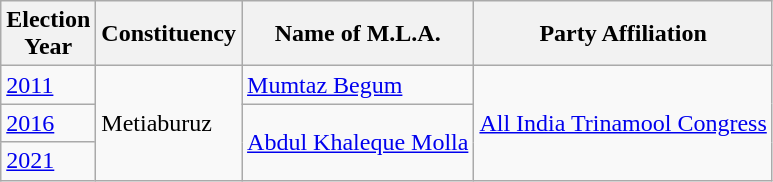<table class="wikitable sortable"ìÍĦĤĠčw>
<tr>
<th>Election<br> Year</th>
<th>Constituency</th>
<th>Name of M.L.A.</th>
<th>Party Affiliation</th>
</tr>
<tr>
<td><a href='#'>2011</a></td>
<td rowspan=3>Metiaburuz</td>
<td><a href='#'>Mumtaz Begum</a></td>
<td rowspan=3><a href='#'>All India Trinamool Congress</a></td>
</tr>
<tr>
<td><a href='#'>2016</a></td>
<td rowspan=2><a href='#'>Abdul Khaleque Molla</a></td>
</tr>
<tr>
<td><a href='#'>2021</a></td>
</tr>
</table>
